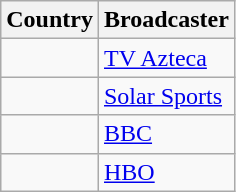<table class="wikitable">
<tr>
<th align=center>Country</th>
<th align=center>Broadcaster</th>
</tr>
<tr>
<td></td>
<td><a href='#'>TV Azteca</a></td>
</tr>
<tr>
<td></td>
<td><a href='#'>Solar Sports</a></td>
</tr>
<tr>
<td></td>
<td><a href='#'>BBC</a></td>
</tr>
<tr>
<td></td>
<td><a href='#'>HBO</a></td>
</tr>
</table>
